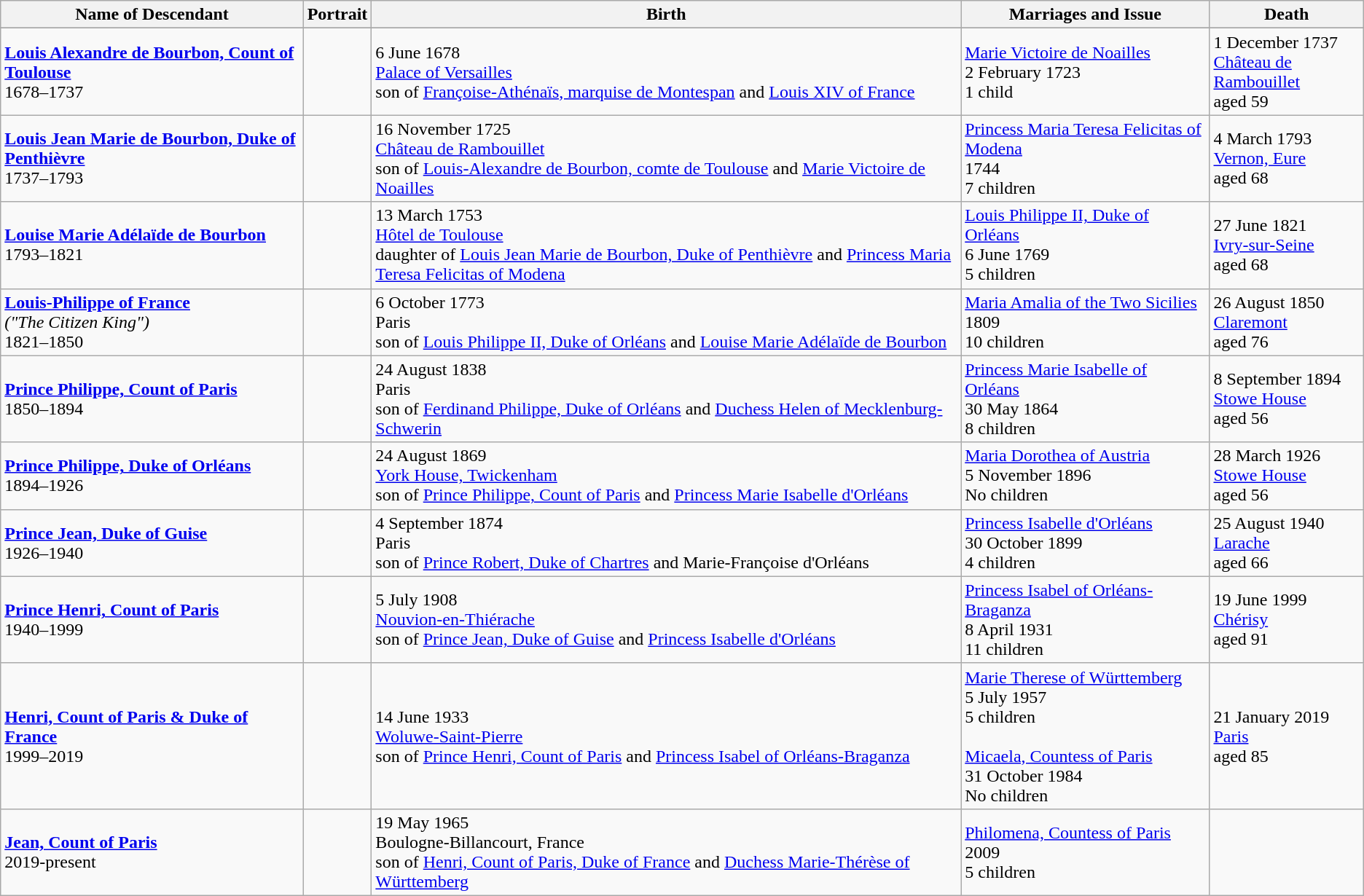<table class="wikitable">
<tr ->
<th>Name of Descendant</th>
<th>Portrait</th>
<th>Birth</th>
<th>Marriages and Issue</th>
<th>Death</th>
</tr>
<tr ->
</tr>
<tr>
<td><strong><a href='#'>Louis Alexandre de Bourbon, Count of Toulouse</a></strong><br>1678–1737</td>
<td></td>
<td>6 June 1678<br><a href='#'>Palace of Versailles</a><br>son of <a href='#'>Françoise-Athénaïs, marquise de Montespan</a> and <a href='#'>Louis XIV of France</a></td>
<td><a href='#'>Marie Victoire de Noailles</a><br>2 February 1723<br>1 child</td>
<td>1 December 1737<br><a href='#'>Château de Rambouillet</a><br>aged 59</td>
</tr>
<tr>
<td><strong><a href='#'>Louis Jean Marie de Bourbon, Duke of Penthièvre</a></strong><br>1737–1793</td>
<td></td>
<td>16 November 1725<br><a href='#'>Château de Rambouillet</a><br>son of <a href='#'>Louis-Alexandre de Bourbon, comte de Toulouse</a> and <a href='#'>Marie Victoire de Noailles</a></td>
<td><a href='#'>Princess Maria Teresa Felicitas of Modena</a><br>1744<br>7 children</td>
<td>4 March 1793<br><a href='#'>Vernon, Eure</a><br>aged 68</td>
</tr>
<tr>
<td><strong><a href='#'>Louise Marie Adélaïde de Bourbon</a></strong><br>1793–1821</td>
<td></td>
<td>13 March 1753<br><a href='#'>Hôtel de Toulouse</a><br>daughter of <a href='#'>Louis Jean Marie de Bourbon, Duke of Penthièvre</a> and <a href='#'>Princess Maria Teresa Felicitas of Modena</a></td>
<td><a href='#'>Louis Philippe II, Duke of Orléans</a><br>6 June 1769<br>5 children</td>
<td>27 June 1821<br><a href='#'>Ivry-sur-Seine</a><br>aged 68</td>
</tr>
<tr>
<td><strong><a href='#'>Louis-Philippe of France</a></strong><br><em>("The Citizen King")</em><br>1821–1850</td>
<td></td>
<td>6 October 1773<br>Paris<br>son of <a href='#'>Louis Philippe II, Duke of Orléans</a> and <a href='#'>Louise Marie Adélaïde de Bourbon</a></td>
<td><a href='#'>Maria Amalia of the Two Sicilies</a><br>1809<br>10 children</td>
<td>26 August 1850<br><a href='#'>Claremont</a><br>aged 76</td>
</tr>
<tr>
<td><strong><a href='#'>Prince Philippe, Count of Paris</a></strong><br>1850–1894</td>
<td></td>
<td>24 August 1838<br>Paris<br>son of <a href='#'>Ferdinand Philippe, Duke of Orléans</a> and <a href='#'>Duchess Helen of Mecklenburg-Schwerin</a></td>
<td><a href='#'>Princess Marie Isabelle of Orléans</a><br>30 May 1864<br>8 children</td>
<td>8 September 1894<br><a href='#'>Stowe House</a><br>aged 56</td>
</tr>
<tr>
<td><strong><a href='#'>Prince Philippe, Duke of Orléans</a></strong><br>1894–1926</td>
<td></td>
<td>24 August 1869<br><a href='#'>York House, Twickenham</a><br>son of <a href='#'>Prince Philippe, Count of Paris</a> and <a href='#'>Princess Marie Isabelle d'Orléans</a></td>
<td><a href='#'>Maria Dorothea of Austria</a> <br>5 November 1896<br>No children</td>
<td>28 March 1926<br><a href='#'>Stowe House</a><br>aged 56</td>
</tr>
<tr>
<td><strong><a href='#'>Prince Jean, Duke of Guise</a></strong><br>1926–1940</td>
<td></td>
<td>4 September 1874<br>Paris<br>son of <a href='#'>Prince Robert, Duke of Chartres</a> and Marie-Françoise d'Orléans</td>
<td><a href='#'>Princess Isabelle d'Orléans</a> <br>30 October 1899<br>4 children</td>
<td>25 August 1940<br><a href='#'>Larache</a><br>aged 66</td>
</tr>
<tr>
<td><strong><a href='#'>Prince Henri, Count of Paris</a></strong><br>1940–1999</td>
<td></td>
<td>5 July 1908<br><a href='#'>Nouvion-en-Thiérache</a><br>son of <a href='#'>Prince Jean, Duke of Guise</a> and <a href='#'>Princess Isabelle d'Orléans</a></td>
<td><a href='#'>Princess Isabel of Orléans-Braganza</a><br>8 April 1931<br>11 children</td>
<td>19 June 1999<br><a href='#'>Chérisy</a><br>aged 91</td>
</tr>
<tr>
<td><strong><a href='#'>Henri, Count of Paris & Duke of France</a></strong><br>1999–2019</td>
<td></td>
<td>14 June 1933<br><a href='#'>Woluwe-Saint-Pierre</a><br>son of <a href='#'>Prince Henri, Count of Paris</a> and <a href='#'>Princess Isabel of Orléans-Braganza</a></td>
<td><a href='#'>Marie Therese of Württemberg</a><br>5 July 1957<br>5 children<br><br><a href='#'>Micaela, Countess of Paris</a><br>31 October 1984<br>No children</td>
<td>21 January 2019<br><a href='#'>Paris</a><br>aged 85</td>
</tr>
<tr>
<td><strong><a href='#'>Jean, Count of Paris</a></strong><br>2019-present</td>
<td></td>
<td>19 May 1965<br>Boulogne-Billancourt, France<br>son of <a href='#'>Henri, Count of Paris, Duke of France</a> and <a href='#'>Duchess Marie-Thérèse of Württemberg</a></td>
<td><a href='#'>Philomena, Countess of Paris</a><br>2009<br>5 children</td>
<td></td>
</tr>
</table>
